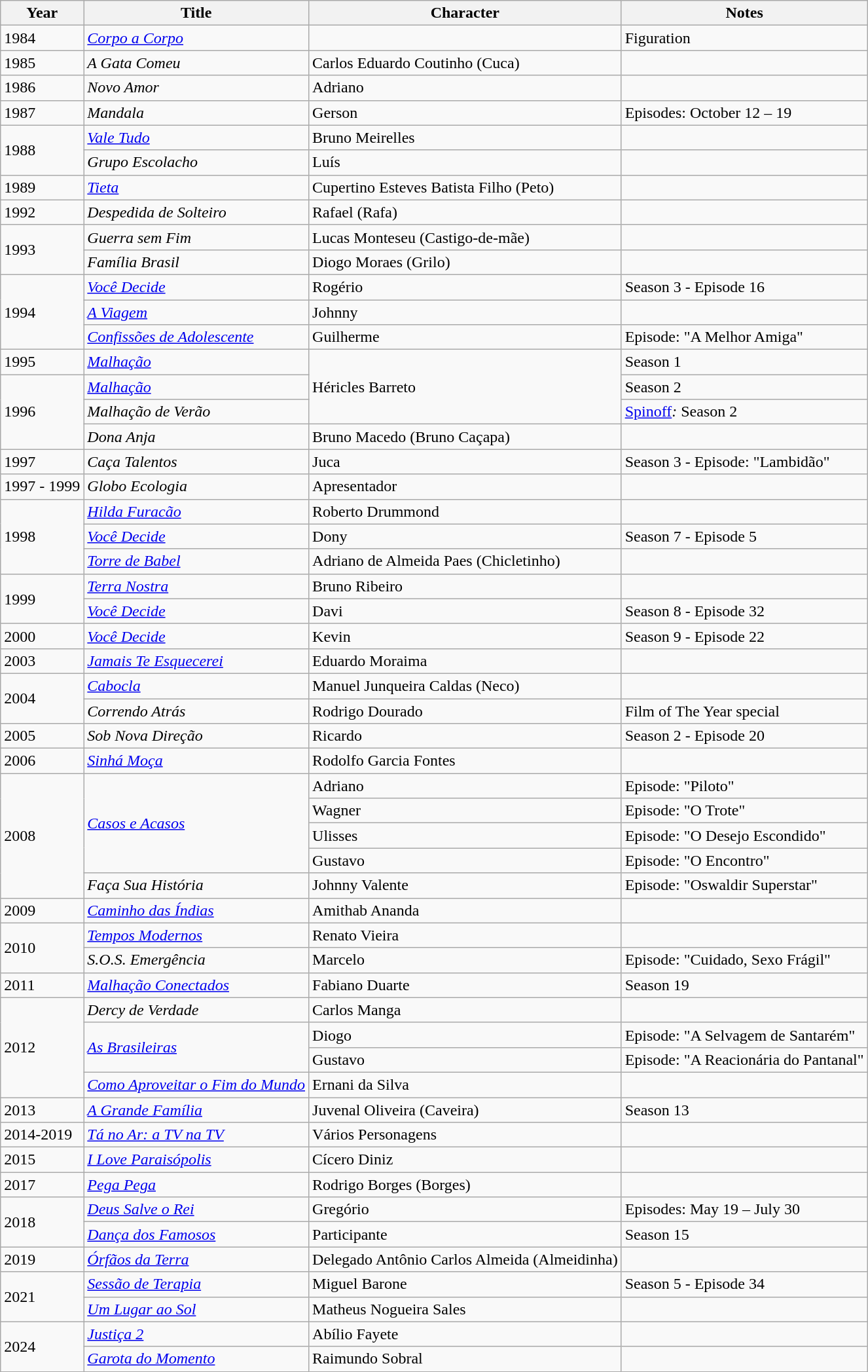<table class="wikitable sortable">
<tr>
<th>Year</th>
<th>Title</th>
<th>Character</th>
<th>Notes</th>
</tr>
<tr>
<td>1984</td>
<td><em><a href='#'>Corpo a Corpo</a></em></td>
<td></td>
<td>Figuration<em></em></td>
</tr>
<tr>
<td>1985</td>
<td><em>A Gata Comeu</em></td>
<td>Carlos Eduardo Coutinho (Cuca)</td>
<td></td>
</tr>
<tr>
<td>1986</td>
<td><em>Novo Amor</em></td>
<td>Adriano</td>
<td></td>
</tr>
<tr>
<td>1987</td>
<td><em>Mandala</em></td>
<td>Gerson</td>
<td>Episodes: October 12 – 19</td>
</tr>
<tr>
<td rowspan="2">1988</td>
<td><em><a href='#'>Vale Tudo</a></em></td>
<td>Bruno Meirelles</td>
<td></td>
</tr>
<tr>
<td><em>Grupo Escolacho</em></td>
<td>Luís</td>
<td></td>
</tr>
<tr>
<td>1989</td>
<td><em><a href='#'>Tieta</a></em></td>
<td>Cupertino Esteves Batista Filho (Peto)</td>
<td></td>
</tr>
<tr>
<td>1992</td>
<td><em>Despedida de Solteiro</em></td>
<td>Rafael (Rafa)</td>
<td></td>
</tr>
<tr>
<td rowspan="2">1993</td>
<td><em>Guerra sem Fim</em></td>
<td>Lucas Monteseu (Castigo-de-mãe)</td>
<td></td>
</tr>
<tr>
<td><em>Família Brasil</em></td>
<td>Diogo Moraes (Grilo)</td>
<td></td>
</tr>
<tr>
<td rowspan="3">1994</td>
<td><em><a href='#'>Você Decide</a></em></td>
<td>Rogério</td>
<td>Season 3 - Episode 16</td>
</tr>
<tr>
<td><em><a href='#'>A Viagem</a></em></td>
<td>Johnny</td>
<td></td>
</tr>
<tr>
<td><em><a href='#'>Confissões de Adolescente</a></em></td>
<td>Guilherme</td>
<td>Episode: "A Melhor Amiga"</td>
</tr>
<tr>
<td>1995</td>
<td><em><a href='#'>Malhação</a></em></td>
<td rowspan="3">Héricles Barreto</td>
<td>Season 1</td>
</tr>
<tr>
<td rowspan="3">1996</td>
<td><em><a href='#'>Malhação</a></em></td>
<td>Season 2</td>
</tr>
<tr>
<td><em>Malhação de Verão</em></td>
<td><a href='#'>Spinoff</a><em>:</em> Season 2</td>
</tr>
<tr>
<td><em>Dona Anja</em></td>
<td>Bruno Macedo (Bruno Caçapa)</td>
<td></td>
</tr>
<tr>
<td>1997</td>
<td><em>Caça Talentos</em></td>
<td>Juca</td>
<td>Season 3 - Episode: "Lambidão"</td>
</tr>
<tr>
<td>1997 - 1999</td>
<td><em>Globo Ecologia</em></td>
<td>Apresentador</td>
<td></td>
</tr>
<tr>
<td rowspan="3">1998</td>
<td><em><a href='#'>Hilda Furacão</a></em></td>
<td>Roberto Drummond</td>
<td></td>
</tr>
<tr>
<td><em><a href='#'>Você Decide</a></em></td>
<td>Dony</td>
<td>Season 7 - Episode 5</td>
</tr>
<tr>
<td><em><a href='#'>Torre de Babel</a></em></td>
<td>Adriano de Almeida Paes (Chicletinho)</td>
<td></td>
</tr>
<tr>
<td rowspan="2">1999</td>
<td><em><a href='#'>Terra Nostra</a></em></td>
<td>Bruno Ribeiro</td>
<td></td>
</tr>
<tr>
<td><em><a href='#'>Você Decide</a></em></td>
<td>Davi</td>
<td>Season 8 - Episode 32</td>
</tr>
<tr>
<td>2000</td>
<td><em><a href='#'>Você Decide</a></em></td>
<td>Kevin</td>
<td>Season 9 - Episode 22</td>
</tr>
<tr>
<td>2003</td>
<td><em><a href='#'>Jamais Te Esquecerei</a></em></td>
<td>Eduardo Moraima</td>
<td></td>
</tr>
<tr>
<td rowspan="2">2004</td>
<td><em><a href='#'>Cabocla</a></em></td>
<td>Manuel Junqueira Caldas (Neco)</td>
<td></td>
</tr>
<tr>
<td><em>Correndo Atrás</em></td>
<td>Rodrigo Dourado</td>
<td>Film of The Year special</td>
</tr>
<tr>
<td>2005</td>
<td><em>Sob Nova Direção</em></td>
<td>Ricardo</td>
<td>Season 2 - Episode 20</td>
</tr>
<tr>
<td>2006</td>
<td><em><a href='#'>Sinhá Moça</a></em></td>
<td>Rodolfo Garcia Fontes</td>
<td></td>
</tr>
<tr>
<td rowspan="5">2008</td>
<td rowspan="4"><em><a href='#'>Casos e Acasos</a></em></td>
<td>Adriano</td>
<td>Episode: "Piloto"</td>
</tr>
<tr>
<td>Wagner</td>
<td>Episode: "O Trote"</td>
</tr>
<tr>
<td>Ulisses</td>
<td>Episode: "O Desejo Escondido"</td>
</tr>
<tr>
<td>Gustavo</td>
<td>Episode: "O Encontro"</td>
</tr>
<tr>
<td><em>Faça Sua História</em></td>
<td>Johnny Valente</td>
<td>Episode: "Oswaldir Superstar"</td>
</tr>
<tr>
<td>2009</td>
<td><em><a href='#'>Caminho das Índias</a></em></td>
<td>Amithab Ananda</td>
<td></td>
</tr>
<tr>
<td rowspan="2">2010</td>
<td><em><a href='#'>Tempos Modernos</a></em></td>
<td>Renato Vieira</td>
<td></td>
</tr>
<tr>
<td><em>S.O.S. Emergência</em></td>
<td>Marcelo</td>
<td>Episode: "Cuidado, Sexo Frágil"</td>
</tr>
<tr>
<td>2011</td>
<td><em><a href='#'>Malhação Conectados</a></em></td>
<td>Fabiano Duarte</td>
<td>Season 19</td>
</tr>
<tr>
<td rowspan="4">2012</td>
<td><em>Dercy de Verdade</em></td>
<td>Carlos Manga</td>
<td></td>
</tr>
<tr>
<td rowspan="2"><em><a href='#'>As Brasileiras</a></em></td>
<td>Diogo</td>
<td>Episode: "A Selvagem de Santarém"</td>
</tr>
<tr>
<td>Gustavo</td>
<td>Episode: "A Reacionária do Pantanal"</td>
</tr>
<tr>
<td><em><a href='#'>Como Aproveitar o Fim do Mundo</a></em></td>
<td>Ernani da Silva</td>
<td></td>
</tr>
<tr>
<td>2013</td>
<td><em><a href='#'>A Grande Família</a></em></td>
<td>Juvenal Oliveira (Caveira)</td>
<td>Season 13</td>
</tr>
<tr>
<td>2014-2019</td>
<td><em><a href='#'>Tá no Ar: a TV na TV</a></em></td>
<td>Vários Personagens</td>
<td></td>
</tr>
<tr>
<td>2015</td>
<td><em><a href='#'>I Love Paraisópolis</a></em></td>
<td>Cícero Diniz</td>
<td></td>
</tr>
<tr>
<td>2017</td>
<td><em><a href='#'>Pega Pega</a></em></td>
<td>Rodrigo Borges (Borges)</td>
<td></td>
</tr>
<tr>
<td rowspan="2">2018</td>
<td><em><a href='#'>Deus Salve o Rei</a></em></td>
<td>Gregório</td>
<td>Episodes: May 19 – July 30</td>
</tr>
<tr>
<td><em><a href='#'>Dança dos Famosos</a></em></td>
<td>Participante</td>
<td>Season 15</td>
</tr>
<tr>
<td>2019</td>
<td><em><a href='#'>Órfãos da Terra</a></em></td>
<td>Delegado Antônio Carlos Almeida (Almeidinha)</td>
<td></td>
</tr>
<tr>
<td rowspan="2">2021</td>
<td><em><a href='#'>Sessão de Terapia</a></em></td>
<td>Miguel Barone</td>
<td>Season 5 - Episode 34</td>
</tr>
<tr>
<td><em><a href='#'>Um Lugar ao Sol</a></em></td>
<td>Matheus Nogueira Sales</td>
<td></td>
</tr>
<tr>
<td rowspan="2">2024</td>
<td><em><a href='#'>Justiça 2</a></em></td>
<td>Abílio Fayete</td>
<td></td>
</tr>
<tr>
<td><em><a href='#'>Garota do Momento</a></em></td>
<td>Raimundo Sobral</td>
<td></td>
</tr>
</table>
